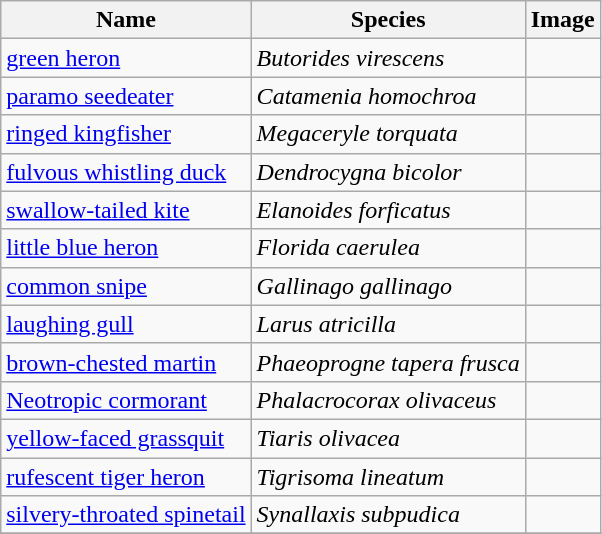<table class="wikitable sortable mw-collapsible mw-collapsed">
<tr>
<th>Name</th>
<th>Species</th>
<th>Image</th>
</tr>
<tr>
<td><a href='#'>green heron</a></td>
<td><em>Butorides virescens</em></td>
<td></td>
</tr>
<tr>
<td><a href='#'>paramo seedeater</a></td>
<td><em>Catamenia homochroa</em></td>
<td></td>
</tr>
<tr>
<td><a href='#'>ringed kingfisher</a></td>
<td><em>Megaceryle torquata</em></td>
<td></td>
</tr>
<tr>
<td><a href='#'>fulvous whistling duck</a></td>
<td><em>Dendrocygna bicolor</em></td>
<td></td>
</tr>
<tr>
<td><a href='#'>swallow-tailed kite</a></td>
<td><em>Elanoides forficatus</em></td>
<td></td>
</tr>
<tr>
<td><a href='#'>little blue heron</a></td>
<td><em>Florida caerulea</em></td>
<td></td>
</tr>
<tr>
<td><a href='#'>common snipe</a></td>
<td><em>Gallinago gallinago</em></td>
<td></td>
</tr>
<tr>
<td><a href='#'>laughing gull</a></td>
<td><em>Larus atricilla</em></td>
<td></td>
</tr>
<tr>
<td><a href='#'>brown-chested martin</a></td>
<td><em>Phaeoprogne tapera frusca</em></td>
<td></td>
</tr>
<tr>
<td><a href='#'>Neotropic cormorant</a></td>
<td><em>Phalacrocorax olivaceus</em></td>
<td></td>
</tr>
<tr>
<td><a href='#'>yellow-faced grassquit</a></td>
<td><em>Tiaris olivacea</em></td>
<td></td>
</tr>
<tr>
<td><a href='#'>rufescent tiger heron</a></td>
<td><em>Tigrisoma lineatum</em></td>
<td></td>
</tr>
<tr>
<td><a href='#'>silvery-throated spinetail</a></td>
<td><em>Synallaxis subpudica</em></td>
<td></td>
</tr>
<tr>
</tr>
</table>
